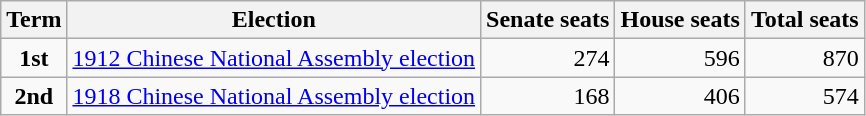<table class=wikitable>
<tr>
<th>Term</th>
<th>Election</th>
<th>Senate seats</th>
<th>House seats</th>
<th>Total seats</th>
</tr>
<tr>
<td align=center><strong>1st</strong></td>
<td><a href='#'>1912 Chinese National Assembly election</a></td>
<td align=right>274</td>
<td align=right>596</td>
<td align=right>870</td>
</tr>
<tr>
<td align=center><strong>2nd</strong></td>
<td><a href='#'>1918 Chinese National Assembly election</a></td>
<td align=right>168</td>
<td align=right>406</td>
<td align=right>574</td>
</tr>
</table>
